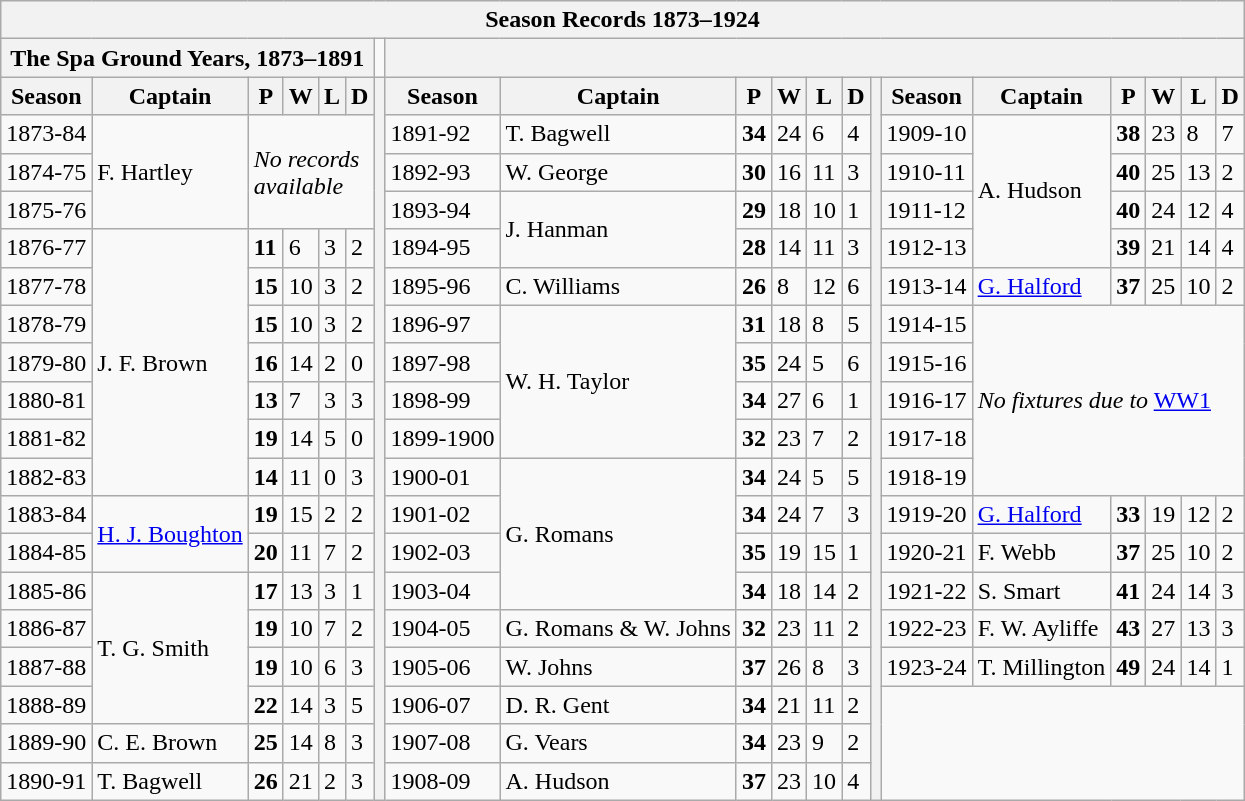<table class="wikitable mw-collapsible mw-collapsed">
<tr>
<th colspan=20>Season Records 1873–1924</th>
</tr>
<tr>
<th colspan=6>The Spa Ground Years, 1873–1891</th>
<td></td>
<th colspan=13></th>
</tr>
<tr>
<th>Season</th>
<th>Captain</th>
<th>P</th>
<th>W</th>
<th>L</th>
<th>D</th>
<th rowspan=19></th>
<th>Season</th>
<th>Captain</th>
<th>P</th>
<th>W</th>
<th>L</th>
<th>D</th>
<th rowspan=19></th>
<th>Season</th>
<th>Captain</th>
<th>P</th>
<th>W</th>
<th>L</th>
<th>D</th>
</tr>
<tr>
<td>1873-84</td>
<td rowspan=3>F. Hartley</td>
<td colspan=4 rowspan=3><em>No records</em><br><em>available</em></td>
<td>1891-92</td>
<td>T. Bagwell</td>
<td><strong>34</strong></td>
<td>24</td>
<td>6</td>
<td>4</td>
<td>1909-10</td>
<td rowspan=4>A. Hudson</td>
<td><strong>38</strong></td>
<td>23</td>
<td>8</td>
<td>7</td>
</tr>
<tr>
<td>1874-75</td>
<td>1892-93</td>
<td>W. George</td>
<td><strong>30</strong></td>
<td>16</td>
<td>11</td>
<td>3</td>
<td>1910-11</td>
<td><strong>40</strong></td>
<td>25</td>
<td>13</td>
<td>2</td>
</tr>
<tr>
<td>1875-76</td>
<td>1893-94</td>
<td rowspan=2>J. Hanman</td>
<td><strong>29</strong></td>
<td>18</td>
<td>10</td>
<td>1</td>
<td>1911-12</td>
<td><strong>40</strong></td>
<td>24</td>
<td>12</td>
<td>4</td>
</tr>
<tr>
<td>1876-77</td>
<td rowspan=7>J. F. Brown</td>
<td><strong>11</strong></td>
<td>6</td>
<td>3</td>
<td>2</td>
<td>1894-95</td>
<td><strong>28</strong></td>
<td>14</td>
<td>11</td>
<td>3</td>
<td>1912-13</td>
<td><strong>39</strong></td>
<td>21</td>
<td>14</td>
<td>4</td>
</tr>
<tr>
<td>1877-78</td>
<td><strong>15</strong></td>
<td>10</td>
<td>3</td>
<td>2</td>
<td>1895-96</td>
<td>C. Williams</td>
<td><strong>26</strong></td>
<td>8</td>
<td>12</td>
<td>6</td>
<td>1913-14</td>
<td><a href='#'>G. Halford</a></td>
<td><strong>37</strong></td>
<td>25</td>
<td>10</td>
<td>2</td>
</tr>
<tr>
<td>1878-79</td>
<td><strong>15</strong></td>
<td>10</td>
<td>3</td>
<td>2</td>
<td>1896-97</td>
<td rowspan=4>W. H. Taylor</td>
<td><strong>31</strong></td>
<td>18</td>
<td>8</td>
<td>5</td>
<td>1914-15</td>
<td colspan=5 rowspan=5><em>No fixtures due to</em> <a href='#'>WW1</a></td>
</tr>
<tr>
<td>1879-80</td>
<td><strong>16</strong></td>
<td>14</td>
<td>2</td>
<td>0</td>
<td>1897-98</td>
<td><strong>35</strong></td>
<td>24</td>
<td>5</td>
<td>6</td>
<td>1915-16</td>
</tr>
<tr>
<td>1880-81</td>
<td><strong>13</strong></td>
<td>7</td>
<td>3</td>
<td>3</td>
<td>1898-99</td>
<td><strong>34</strong></td>
<td>27</td>
<td>6</td>
<td>1</td>
<td>1916-17</td>
</tr>
<tr>
<td>1881-82</td>
<td><strong>19</strong></td>
<td>14</td>
<td>5</td>
<td>0</td>
<td>1899-1900</td>
<td><strong>32</strong></td>
<td>23</td>
<td>7</td>
<td>2</td>
<td>1917-18</td>
</tr>
<tr>
<td>1882-83</td>
<td><strong>14</strong></td>
<td>11</td>
<td>0</td>
<td>3</td>
<td>1900-01</td>
<td rowspan=4>G. Romans</td>
<td><strong>34</strong></td>
<td>24</td>
<td>5</td>
<td>5</td>
<td>1918-19</td>
</tr>
<tr>
<td>1883-84</td>
<td rowspan=2><a href='#'>H. J. Boughton</a></td>
<td><strong>19</strong></td>
<td>15</td>
<td>2</td>
<td>2</td>
<td>1901-02</td>
<td><strong>34</strong></td>
<td>24</td>
<td>7</td>
<td>3</td>
<td>1919-20</td>
<td><a href='#'>G. Halford</a></td>
<td><strong>33</strong></td>
<td>19</td>
<td>12</td>
<td>2</td>
</tr>
<tr>
<td>1884-85</td>
<td><strong>20</strong></td>
<td>11</td>
<td>7</td>
<td>2</td>
<td>1902-03</td>
<td><strong>35</strong></td>
<td>19</td>
<td>15</td>
<td>1</td>
<td>1920-21</td>
<td>F. Webb</td>
<td><strong>37</strong></td>
<td>25</td>
<td>10</td>
<td>2</td>
</tr>
<tr>
<td>1885-86</td>
<td rowspan=4>T. G. Smith</td>
<td><strong>17</strong></td>
<td>13</td>
<td>3</td>
<td>1</td>
<td>1903-04</td>
<td><strong>34</strong></td>
<td>18</td>
<td>14</td>
<td>2</td>
<td>1921-22</td>
<td>S. Smart</td>
<td><strong>41</strong></td>
<td>24</td>
<td>14</td>
<td>3</td>
</tr>
<tr>
<td>1886-87</td>
<td><strong>19</strong></td>
<td>10</td>
<td>7</td>
<td>2</td>
<td>1904-05</td>
<td>G. Romans & W. Johns</td>
<td><strong>32</strong></td>
<td>23</td>
<td>11</td>
<td>2</td>
<td>1922-23</td>
<td>F. W. Ayliffe</td>
<td><strong>43</strong></td>
<td>27</td>
<td>13</td>
<td>3</td>
</tr>
<tr>
<td>1887-88</td>
<td><strong>19</strong></td>
<td>10</td>
<td>6</td>
<td>3</td>
<td>1905-06</td>
<td>W. Johns</td>
<td><strong>37</strong></td>
<td>26</td>
<td>8</td>
<td>3</td>
<td>1923-24</td>
<td>T. Millington</td>
<td><strong>49</strong></td>
<td>24</td>
<td>14</td>
<td>1</td>
</tr>
<tr>
<td>1888-89</td>
<td><strong>22</strong></td>
<td>14</td>
<td>3</td>
<td>5</td>
<td>1906-07</td>
<td>D. R. Gent</td>
<td><strong>34</strong></td>
<td>21</td>
<td>11</td>
<td>2</td>
<td colspan=6 rowspan=3></td>
</tr>
<tr>
<td>1889-90</td>
<td>C. E. Brown</td>
<td><strong>25</strong></td>
<td>14</td>
<td>8</td>
<td>3</td>
<td>1907-08</td>
<td>G. Vears</td>
<td><strong>34</strong></td>
<td>23</td>
<td>9</td>
<td>2</td>
</tr>
<tr>
<td>1890-91</td>
<td>T. Bagwell</td>
<td><strong>26</strong></td>
<td>21</td>
<td>2</td>
<td>3</td>
<td>1908-09</td>
<td>A. Hudson</td>
<td><strong>37</strong></td>
<td>23</td>
<td>10</td>
<td>4</td>
</tr>
</table>
